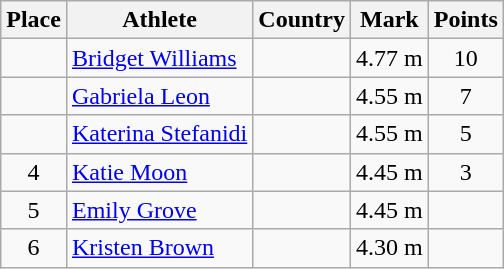<table class="wikitable">
<tr>
<th>Place</th>
<th>Athlete</th>
<th>Country</th>
<th>Mark</th>
<th>Points</th>
</tr>
<tr>
<td align=center></td>
<td><a href='#'>Bridget Williams</a></td>
<td></td>
<td>4.77 m</td>
<td align=center>10</td>
</tr>
<tr>
<td align=center></td>
<td><a href='#'>Gabriela Leon</a></td>
<td></td>
<td>4.55 m</td>
<td align=center>7</td>
</tr>
<tr>
<td align=center></td>
<td><a href='#'>Katerina Stefanidi</a></td>
<td></td>
<td>4.55 m</td>
<td align=center>5</td>
</tr>
<tr>
<td align=center>4</td>
<td><a href='#'>Katie Moon</a></td>
<td></td>
<td>4.45 m</td>
<td align=center>3</td>
</tr>
<tr>
<td align=center>5</td>
<td><a href='#'>Emily Grove</a></td>
<td></td>
<td>4.45 m</td>
<td align=center></td>
</tr>
<tr>
<td align=center>6</td>
<td><a href='#'>Kristen Brown</a></td>
<td></td>
<td>4.30 m</td>
<td align=center></td>
</tr>
</table>
